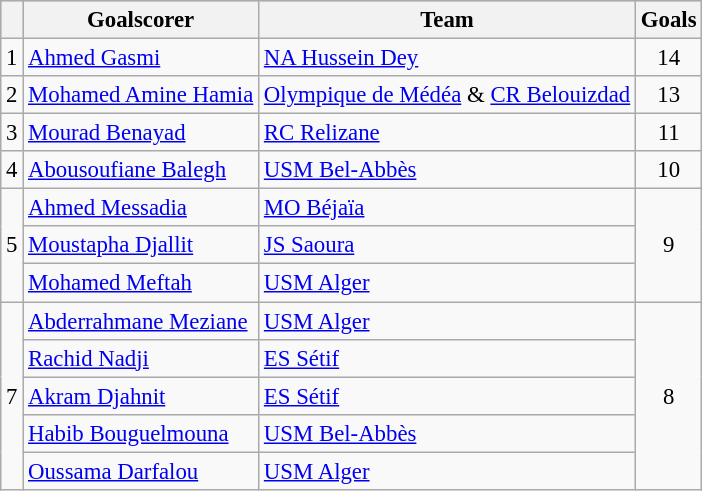<table class="wikitable" style="font-size: 95%;">
<tr bgcolor="#CCCCCC" align="center">
<th scope="col"></th>
<th scope="col">Goalscorer</th>
<th scope="col">Team</th>
<th scope="col">Goals</th>
</tr>
<tr>
<td align="center">1</td>
<td> <a href='#'>Ahmed Gasmi</a></td>
<td><a href='#'>NA Hussein Dey</a></td>
<td align="center">14</td>
</tr>
<tr>
<td align="center">2</td>
<td> <a href='#'>Mohamed Amine Hamia</a></td>
<td><a href='#'>Olympique de Médéa</a> & <a href='#'>CR Belouizdad</a></td>
<td align="center">13</td>
</tr>
<tr>
<td align="center">3</td>
<td> <a href='#'>Mourad Benayad</a></td>
<td><a href='#'>RC Relizane</a></td>
<td align="center">11</td>
</tr>
<tr>
<td align="center">4</td>
<td> <a href='#'>Abousoufiane Balegh</a></td>
<td><a href='#'>USM Bel-Abbès</a></td>
<td align="center">10</td>
</tr>
<tr>
<td rowspan=3 align="center">5</td>
<td> <a href='#'>Ahmed Messadia</a></td>
<td><a href='#'>MO Béjaïa</a></td>
<td rowspan=3 align="center">9</td>
</tr>
<tr>
<td> <a href='#'>Moustapha Djallit</a></td>
<td><a href='#'>JS Saoura</a></td>
</tr>
<tr>
<td> <a href='#'>Mohamed Meftah</a></td>
<td><a href='#'>USM Alger</a></td>
</tr>
<tr>
<td rowspan=5 align="center">7</td>
<td> <a href='#'>Abderrahmane Meziane</a></td>
<td><a href='#'>USM Alger</a></td>
<td rowspan=5 align="center">8</td>
</tr>
<tr>
<td> <a href='#'>Rachid Nadji</a></td>
<td><a href='#'>ES Sétif</a></td>
</tr>
<tr>
<td> <a href='#'>Akram Djahnit</a></td>
<td><a href='#'>ES Sétif</a></td>
</tr>
<tr>
<td> <a href='#'>Habib Bouguelmouna</a></td>
<td><a href='#'>USM Bel-Abbès</a></td>
</tr>
<tr>
<td> <a href='#'>Oussama Darfalou</a></td>
<td><a href='#'>USM Alger</a></td>
</tr>
</table>
